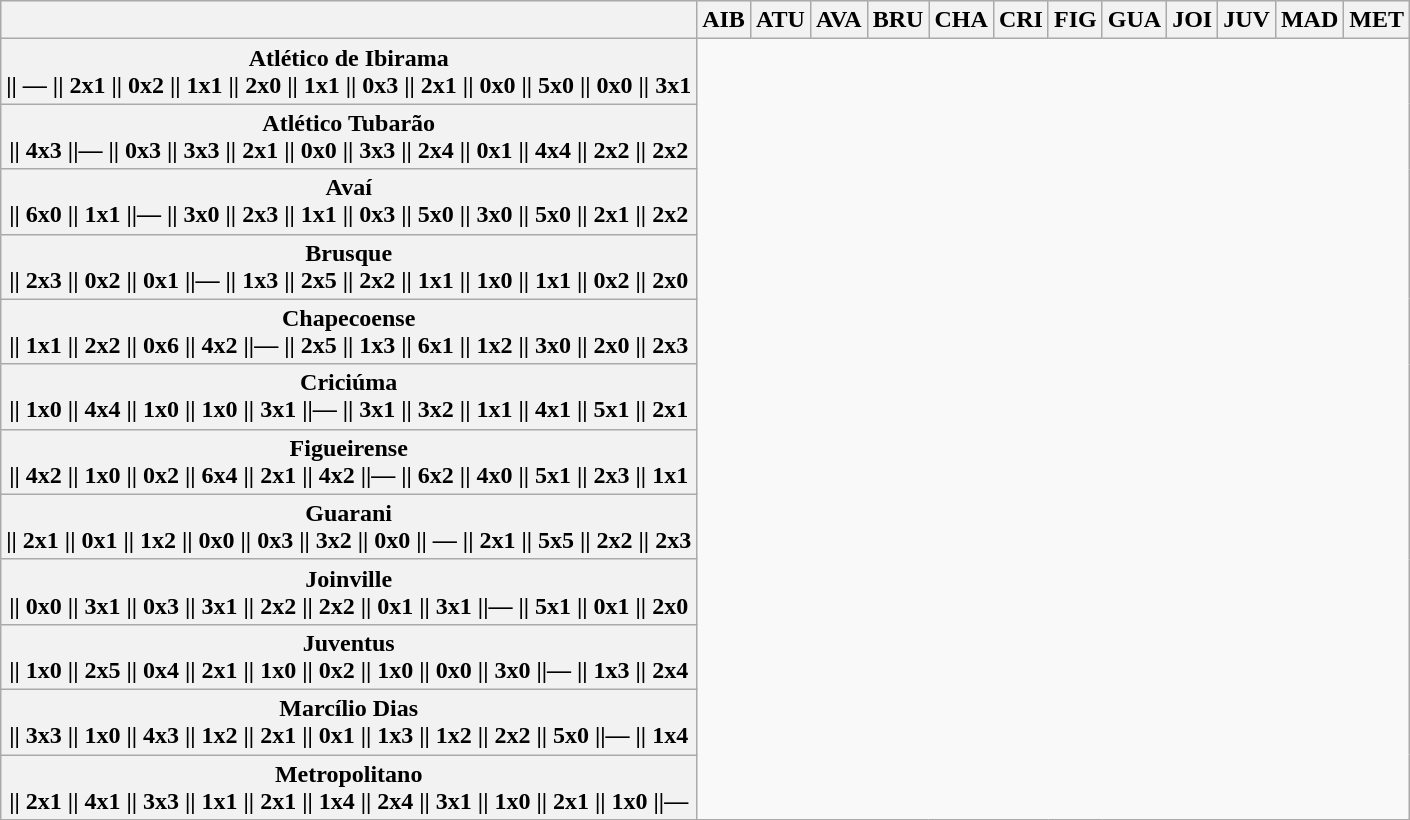<table align="center" cellspacing="0" cellpadding="3" style="background-color: #f9f9f9; text-align: center" class="wikitable">
<tr style="background:#F0F0F0;">
<th align="left"> </th>
<th>AIB</th>
<th>ATU</th>
<th>AVA</th>
<th>BRU</th>
<th>CHA</th>
<th>CRI</th>
<th>FIG</th>
<th>GUA</th>
<th>JOI</th>
<th>JUV</th>
<th>MAD</th>
<th>MET</th>
</tr>
<tr>
<th>Atlético de Ibirama<br> || <strong>—</strong>
 ||<span> 2x1 </span>
 ||<span> 0x2 </span>
 ||<span> 1x1 </span>
 ||<span> 2x0 </span>
 ||<span> 1x1 </span>
 || <span> 0x3 </span>
 ||<span> 2x1 </span>
 ||<span> 0x0 </span>
 ||<span> 5x0 </span>
 ||<span> 0x0 </span>
 ||<span> 3x1 </span></th>
</tr>
<tr>
<th>Atlético Tubarão<br> ||<span> 4x3 </span>
 ||<strong>—</strong>
 ||<span> 0x3 </span>
 ||<span> 3x3 </span>
 ||<span> 2x1 </span>
 ||<span> 0x0 </span>
 ||<span> 3x3 </span>
 ||<span> 2x4 </span>
 ||<span> 0x1 </span>
 ||<span> 4x4 </span>
 ||<span> 2x2 </span>
 ||<span> 2x2 </span></th>
</tr>
<tr>
<th>Avaí<br> ||<span> 6x0 </span>
 ||<span> 1x1 </span>
 ||<strong>—</strong>
 ||<span> 3x0 </span>
 ||<span> 2x3 </span>
 || <span> 1x1 </span>
 ||<span> 0x3 </span>
 ||<span> 5x0 </span>
 ||<span> 3x0 </span>
 ||<span> 5x0 </span>
 ||<span> 2x1 </span>
 ||<span> 2x2 </span></th>
</tr>
<tr>
<th>Brusque<br> ||<span> 2x3 </span>
 ||<span> 0x2 </span>
 ||<span> 0x1 </span>
 ||<strong>—</strong>
 ||<span> 1x3 </span>
 ||<span> 2x5 </span>
 ||<span> 2x2 </span>
 ||<span> 1x1 </span>
 ||<span> 1x0 </span>
 ||<span> 1x1 </span>
 ||<span> 0x2 </span>
 ||<span> 2x0 </span></th>
</tr>
<tr>
<th>Chapecoense<br> ||<span> 1x1 </span>
 ||<span> 2x2 </span>
 ||<span> 0x6 </span>
 ||<span> 4x2 </span>
 ||<strong>—</strong>
 ||<span> 2x5 </span>
 ||<span> 1x3 </span>
 ||<span> 6x1 </span>
 ||<span> 1x2 </span>
 ||<span> 3x0 </span>
 ||<span> 2x0 </span>
 ||<span> 2x3 </span></th>
</tr>
<tr>
<th>Criciúma<br> ||<span> 1x0 </span>
 ||<span> 4x4 </span>
 ||<span> 1x0 </span>
 ||<span> 1x0 </span>
 ||<span> 3x1 </span>
 ||<strong>—</strong>
 ||<span> 3x1 </span>
 ||<span> 3x2 </span>
 ||<span> 1x1 </span>
 ||<span> 4x1 </span>
 ||<span> 5x1 </span>
 ||<span> 2x1 </span></th>
</tr>
<tr>
<th>Figueirense<br> || <span> 4x2 </span>
 ||<span> 1x0 </span>
 ||<span> 0x2 </span>
 ||<span> 6x4 </span>
 ||<span> 2x1 </span>
 ||<span> 4x2 </span>
 ||<strong>—</strong>
 ||<span> 6x2 </span>
 ||<span> 4x0 </span>
 ||<span> 5x1 </span>
 ||<span> 2x3 </span>
 ||<span> 1x1 </span></th>
</tr>
<tr>
<th>Guarani<br> ||<span> 2x1 </span>
 ||<span> 0x1 </span>
 ||<span> 1x2 </span>
 ||<span> 0x0 </span>
 ||<span> 0x3 </span>
 ||<span> 3x2 </span>
 ||<span> 0x0 </span>
 || <strong>—</strong>
 ||<span> 2x1 </span>
 ||<span> 5x5 </span>
 ||<span> 2x2 </span>
 ||<span> 2x3 </span></th>
</tr>
<tr>
<th>Joinville<br> || <span> 0x0 </span>
 ||<span> 3x1 </span>
 ||<span> 0x3 </span>
 ||<span> 3x1 </span>
 ||<span> 2x2 </span>
 ||<span> 2x2 </span>
 ||<span> 0x1 </span>
 ||<span> 3x1 </span>
 ||<strong>—</strong>
 ||<span> 5x1 </span>
 ||<span> 0x1 </span>
 ||<span> 2x0 </span></th>
</tr>
<tr>
<th>Juventus<br> ||<span> 1x0 </span>
 ||<span> 2x5 </span>
 ||<span> 0x4 </span>
 ||<span> 2x1 </span>
 ||<span> 1x0 </span>
 ||<span> 0x2 </span>
 ||<span> 1x0 </span>
 ||<span> 0x0 </span>
 ||<span> 3x0 </span>
 ||<strong>—</strong>
 ||<span> 1x3 </span>
 ||<span> 2x4 </span></th>
</tr>
<tr>
<th>Marcílio Dias<br> ||<span> 3x3 </span>
 ||<span> 1x0 </span>
 ||<span> 4x3 </span>
 ||<span> 1x2 </span>
 ||<span> 2x1 </span>
 ||<span> 0x1 </span>
 ||<span> 1x3 </span>
 ||<span> 1x2 </span>
 ||<span> 2x2 </span>
 ||<span> 5x0 </span>
 ||<strong>—</strong>
 ||<span> 1x4 </span></th>
</tr>
<tr>
<th>Metropolitano<br> ||<span> 2x1 </span>
 ||<span> 4x1 </span>
 ||<span> 3x3 </span>
 ||<span> 1x1 </span>
 ||<span> 2x1 </span>
 ||<span> 1x4 </span>
 ||<span> 2x4 </span>
 ||<span> 3x1 </span>
 ||<span> 1x0 </span>
 ||<span> 2x1 </span>
 ||<span> 1x0 </span>
 ||<strong>—</strong></th>
</tr>
<tr>
</tr>
</table>
